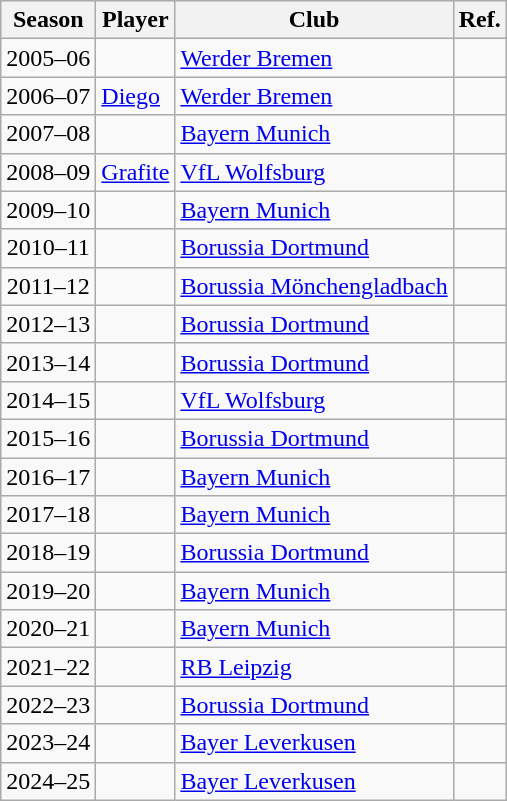<table class="wikitable sortable">
<tr>
<th>Season</th>
<th>Player</th>
<th>Club</th>
<th class="unsortable">Ref.</th>
</tr>
<tr>
<td align="center">2005–06</td>
<td> </td>
<td><a href='#'>Werder Bremen</a></td>
<td align="center"></td>
</tr>
<tr>
<td align="center">2006–07</td>
<td> <a href='#'>Diego</a></td>
<td><a href='#'>Werder Bremen</a></td>
<td></td>
</tr>
<tr>
<td align="center">2007–08</td>
<td> </td>
<td><a href='#'>Bayern Munich</a></td>
<td align="center"></td>
</tr>
<tr>
<td align="center">2008–09</td>
<td> <a href='#'>Grafite</a></td>
<td><a href='#'>VfL Wolfsburg</a></td>
<td align="center"></td>
</tr>
<tr>
<td align="center">2009–10</td>
<td> </td>
<td><a href='#'>Bayern Munich</a></td>
<td align="center"></td>
</tr>
<tr>
<td align="center">2010–11</td>
<td> </td>
<td><a href='#'>Borussia Dortmund</a></td>
<td align="center"></td>
</tr>
<tr>
<td align="center">2011–12</td>
<td> </td>
<td><a href='#'>Borussia Mönchengladbach</a></td>
<td align="center"></td>
</tr>
<tr>
<td align="center">2012–13</td>
<td> </td>
<td><a href='#'>Borussia Dortmund</a></td>
<td align="center"></td>
</tr>
<tr>
<td align="center">2013–14</td>
<td> </td>
<td><a href='#'>Borussia Dortmund</a></td>
<td align="center"></td>
</tr>
<tr>
<td align="center">2014–15</td>
<td> </td>
<td><a href='#'>VfL Wolfsburg</a></td>
<td align="center"></td>
</tr>
<tr>
<td align="center">2015–16</td>
<td> </td>
<td><a href='#'>Borussia Dortmund</a></td>
<td align="center"></td>
</tr>
<tr>
<td align="center">2016–17</td>
<td> </td>
<td><a href='#'>Bayern Munich</a></td>
<td align="center"></td>
</tr>
<tr>
<td align="center">2017–18</td>
<td> </td>
<td><a href='#'>Bayern Munich</a></td>
<td align="center"></td>
</tr>
<tr>
<td align="center">2018–19</td>
<td> </td>
<td><a href='#'>Borussia Dortmund</a></td>
<td align="center"></td>
</tr>
<tr>
<td align="center">2019–20</td>
<td> </td>
<td><a href='#'>Bayern Munich</a></td>
<td align="center"></td>
</tr>
<tr>
<td align="center">2020–21</td>
<td> </td>
<td><a href='#'>Bayern Munich</a></td>
<td align="center"></td>
</tr>
<tr>
<td align="center">2021–22</td>
<td> </td>
<td><a href='#'>RB Leipzig</a></td>
<td align="center"></td>
</tr>
<tr>
<td align="center">2022–23</td>
<td> </td>
<td><a href='#'>Borussia Dortmund</a></td>
<td align="center"></td>
</tr>
<tr>
<td align="center">2023–24</td>
<td> </td>
<td><a href='#'>Bayer Leverkusen</a></td>
<td align="center"></td>
</tr>
<tr>
<td align="center">2024–25</td>
<td> </td>
<td><a href='#'>Bayer Leverkusen</a></td>
<td align="center"></td>
</tr>
</table>
